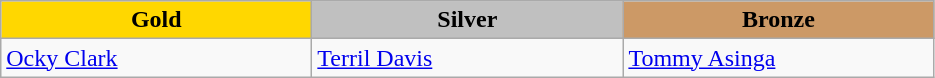<table class="wikitable" style="text-align:left">
<tr align="center">
<td width=200 bgcolor=gold><strong>Gold</strong></td>
<td width=200 bgcolor=silver><strong>Silver</strong></td>
<td width=200 bgcolor=CC9966><strong>Bronze</strong></td>
</tr>
<tr>
<td><a href='#'>Ocky Clark</a><br><em></em></td>
<td><a href='#'>Terril Davis</a><br><em></em></td>
<td><a href='#'>Tommy Asinga</a><br><em></em></td>
</tr>
</table>
